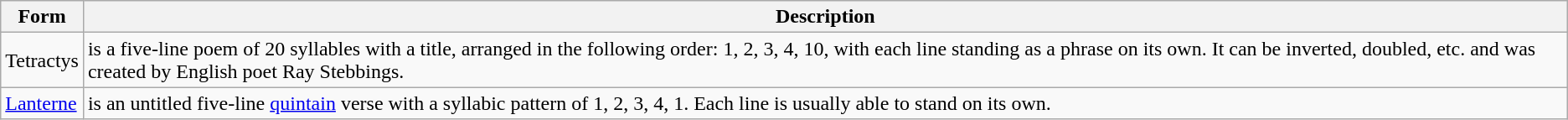<table class="wikitable">
<tr>
<th>Form</th>
<th>Description</th>
</tr>
<tr>
<td>Tetractys</td>
<td>is a five-line poem of 20 syllables with a title, arranged in the following order: 1, 2, 3, 4, 10, with each line standing as a phrase on its own. It can be inverted, doubled, etc. and was created by English poet Ray Stebbings.</td>
</tr>
<tr>
<td><a href='#'>Lanterne</a></td>
<td>is an untitled five-line <a href='#'>quintain</a> verse with a syllabic pattern of 1, 2, 3, 4, 1.  Each line is usually able to stand on its own.</td>
</tr>
</table>
